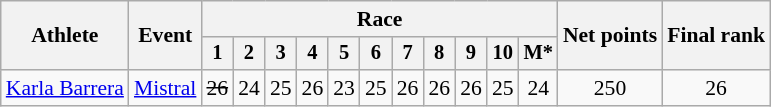<table class="wikitable" style="font-size:90%">
<tr>
<th rowspan=2>Athlete</th>
<th rowspan=2>Event</th>
<th colspan=11>Race</th>
<th rowspan=2>Net points</th>
<th rowspan=2>Final rank</th>
</tr>
<tr style="font-size:95%">
<th>1</th>
<th>2</th>
<th>3</th>
<th>4</th>
<th>5</th>
<th>6</th>
<th>7</th>
<th>8</th>
<th>9</th>
<th>10</th>
<th>M*</th>
</tr>
<tr align=center>
<td align=left><a href='#'>Karla Barrera</a></td>
<td align=left><a href='#'>Mistral</a></td>
<td><s>26</s></td>
<td>24</td>
<td>25</td>
<td>26</td>
<td>23</td>
<td>25</td>
<td>26</td>
<td>26</td>
<td>26</td>
<td>25</td>
<td>24</td>
<td>250</td>
<td>26</td>
</tr>
</table>
